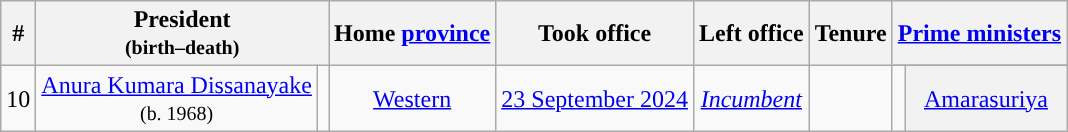<table class="wikitable sortable" style="text-align:center">
<tr>
<th><abbr>#</abbr></th>
<th colspan="2">President<br><small>(birth–death)</small></th>
<th>Home <a href='#'>province</a></th>
<th>Took office</th>
<th>Left office</th>
<th>Tenure</th>
<th colspan="2"><a href='#'>Prime ministers</a> </th>
</tr>
<tr>
<td rowspan="2">10</td>
<td rowspan="2"><a href='#'>Anura Kumara Dissanayake</a><br><small>(b. 1968)</small></td>
<td rowspan="2"></td>
<td rowspan="2"><a href='#'>Western</a></td>
<td rowspan="2"><a href='#'>23 September 2024</a></td>
<td rowspan="2"><em><a href='#'>Incumbent</a></em></td>
<td rowspan="2"></td>
</tr>
<tr>
<td style="background-color: "></td>
<th style="font-weight:normal"><a href='#'>Amarasuriya</a> <small></small></th>
</tr>
</table>
